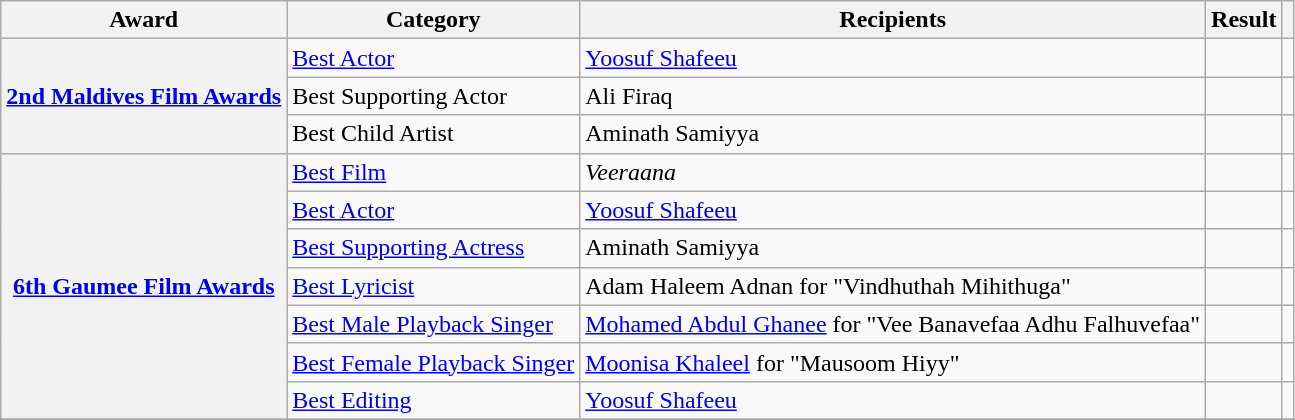<table class="wikitable plainrowheaders sortable">
<tr>
<th scope="col">Award</th>
<th scope="col">Category</th>
<th scope="col">Recipients</th>
<th scope="col">Result</th>
<th scope="col" class="unsortable"></th>
</tr>
<tr>
<th scope="row" rowspan="3"><a href='#'>2nd Maldives Film Awards</a></th>
<td><a href='#'>Best Actor</a></td>
<td><a href='#'>Yoosuf Shafeeu</a></td>
<td></td>
<td style="text-align:center;"></td>
</tr>
<tr>
<td>Best Supporting Actor</td>
<td>Ali Firaq</td>
<td></td>
<td style="text-align:center;"></td>
</tr>
<tr>
<td>Best Child Artist</td>
<td>Aminath Samiyya</td>
<td></td>
<td style="text-align:center;"></td>
</tr>
<tr>
<th scope="row" rowspan="7"><a href='#'>6th Gaumee Film Awards</a></th>
<td><a href='#'>Best Film</a></td>
<td><em>Veeraana</em></td>
<td></td>
<td style="text-align:center;"></td>
</tr>
<tr>
<td><a href='#'>Best Actor</a></td>
<td><a href='#'>Yoosuf Shafeeu</a></td>
<td></td>
<td style="text-align:center;"></td>
</tr>
<tr>
<td><a href='#'>Best Supporting Actress</a></td>
<td>Aminath Samiyya</td>
<td></td>
<td style="text-align:center;"></td>
</tr>
<tr>
<td><a href='#'>Best Lyricist</a></td>
<td>Adam Haleem Adnan for "Vindhuthah Mihithuga"</td>
<td></td>
<td style="text-align:center;"></td>
</tr>
<tr>
<td><a href='#'>Best Male Playback Singer</a></td>
<td><a href='#'>Mohamed Abdul Ghanee</a> for "Vee Banavefaa Adhu Falhuvefaa"</td>
<td></td>
<td style="text-align:center;"></td>
</tr>
<tr>
<td><a href='#'>Best Female Playback Singer</a></td>
<td><a href='#'>Moonisa Khaleel</a> for "Mausoom Hiyy"</td>
<td></td>
<td style="text-align:center;"></td>
</tr>
<tr>
<td><a href='#'>Best Editing</a></td>
<td><a href='#'>Yoosuf Shafeeu</a></td>
<td></td>
<td style="text-align:center;"></td>
</tr>
<tr>
</tr>
</table>
